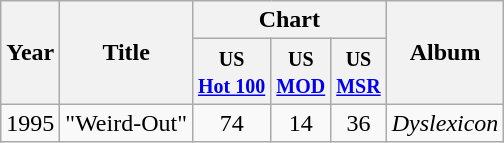<table class="wikitable" style="text-align:center;">
<tr>
<th rowspan="2">Year</th>
<th rowspan="2">Title</th>
<th colspan="3">Chart</th>
<th rowspan="2">Album</th>
</tr>
<tr>
<th><small>US<br><a href='#'>Hot 100</a></small></th>
<th><small>US<br><a href='#'>MOD</a></small></th>
<th><small>US<br><a href='#'>MSR</a></small></th>
</tr>
<tr>
<td>1995</td>
<td>"Weird-Out"</td>
<td>74</td>
<td>14</td>
<td>36</td>
<td><em>Dyslexicon</em></td>
</tr>
</table>
